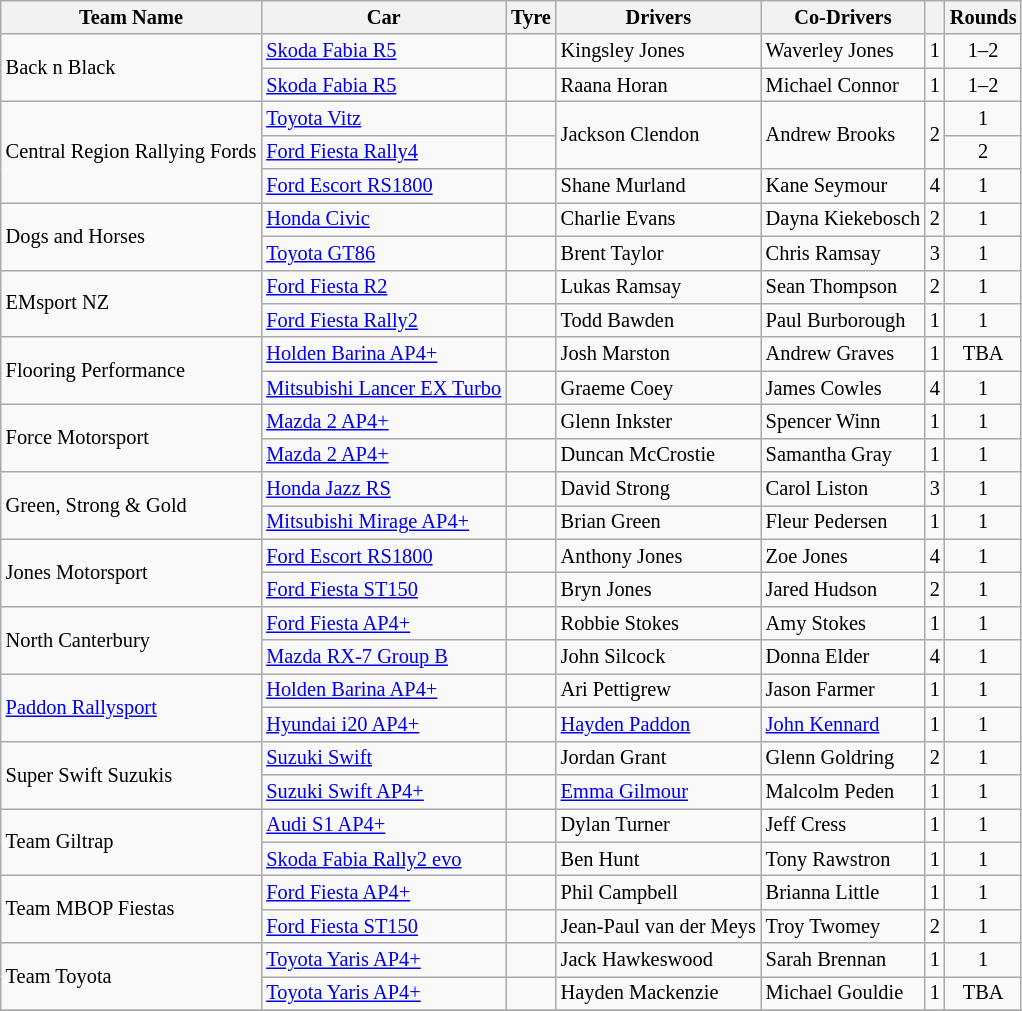<table class="wikitable" style=font-size:85%;>
<tr>
<th>Team Name</th>
<th>Car</th>
<th>Tyre</th>
<th>Drivers</th>
<th>Co-Drivers</th>
<th></th>
<th>Rounds</th>
</tr>
<tr>
<td rowspan=2> Back n Black</td>
<td><a href='#'>Skoda Fabia R5</a></td>
<td align=center></td>
<td> Kingsley Jones</td>
<td> Waverley Jones</td>
<td align=center>1</td>
<td align=center>1–2</td>
</tr>
<tr>
<td><a href='#'>Skoda Fabia R5</a></td>
<td align=center></td>
<td> Raana Horan</td>
<td> Michael Connor</td>
<td align=center>1</td>
<td align=center>1–2</td>
</tr>
<tr>
<td rowspan=3> Central Region Rallying Fords</td>
<td><a href='#'>Toyota Vitz</a></td>
<td align=center></td>
<td rowspan=2> Jackson Clendon</td>
<td rowspan=2> Andrew Brooks</td>
<td rowspan=2 align=center>2</td>
<td align=center>1</td>
</tr>
<tr>
<td><a href='#'>Ford Fiesta Rally4</a></td>
<td align=center></td>
<td align=center>2</td>
</tr>
<tr>
<td><a href='#'>Ford Escort RS1800</a></td>
<td align=center></td>
<td> Shane Murland</td>
<td> Kane Seymour</td>
<td align=center>4</td>
<td align=center>1</td>
</tr>
<tr>
<td rowspan=2> Dogs and Horses</td>
<td><a href='#'>Honda Civic</a></td>
<td align=center></td>
<td> Charlie Evans</td>
<td> Dayna Kiekebosch</td>
<td align=center>2</td>
<td align=center>1</td>
</tr>
<tr>
<td><a href='#'>Toyota GT86</a></td>
<td align=center></td>
<td> Brent Taylor</td>
<td> Chris Ramsay</td>
<td align=center>3</td>
<td align=center>1</td>
</tr>
<tr>
<td rowspan=2> EMsport NZ</td>
<td><a href='#'>Ford Fiesta R2</a></td>
<td align=center></td>
<td> Lukas Ramsay</td>
<td> Sean Thompson</td>
<td align=center>2</td>
<td align=center>1</td>
</tr>
<tr>
<td><a href='#'>Ford Fiesta Rally2</a></td>
<td align=center></td>
<td> Todd Bawden</td>
<td> Paul Burborough</td>
<td align=center>1</td>
<td align=center>1</td>
</tr>
<tr>
<td rowspan=2> Flooring Performance</td>
<td><a href='#'>Holden Barina AP4+</a></td>
<td align=center></td>
<td> Josh Marston</td>
<td> Andrew Graves</td>
<td align=center>1</td>
<td align=center>TBA</td>
</tr>
<tr>
<td><a href='#'>Mitsubishi Lancer EX Turbo</a></td>
<td align=center></td>
<td> Graeme Coey</td>
<td> James Cowles</td>
<td align=center>4</td>
<td align=center>1</td>
</tr>
<tr>
<td rowspan=2> Force Motorsport</td>
<td><a href='#'>Mazda 2 AP4+</a></td>
<td align=center></td>
<td> Glenn Inkster</td>
<td> Spencer Winn</td>
<td align=center>1</td>
<td align=center>1</td>
</tr>
<tr>
<td><a href='#'>Mazda 2 AP4+</a></td>
<td align=center></td>
<td> Duncan McCrostie</td>
<td> Samantha Gray</td>
<td align=center>1</td>
<td align=center>1</td>
</tr>
<tr>
<td rowspan=2> Green, Strong & Gold</td>
<td><a href='#'>Honda Jazz RS</a></td>
<td align=center></td>
<td> David Strong</td>
<td> Carol Liston</td>
<td align=center>3</td>
<td align=center>1</td>
</tr>
<tr>
<td><a href='#'>Mitsubishi Mirage AP4+</a></td>
<td align=center></td>
<td> Brian Green</td>
<td> Fleur Pedersen</td>
<td align=center>1</td>
<td align=center>1</td>
</tr>
<tr>
<td rowspan=2> Jones Motorsport</td>
<td><a href='#'>Ford Escort RS1800</a></td>
<td align=center></td>
<td> Anthony Jones</td>
<td> Zoe Jones</td>
<td align=center>4</td>
<td align=center>1</td>
</tr>
<tr>
<td><a href='#'>Ford Fiesta ST150</a></td>
<td align=center></td>
<td> Bryn Jones</td>
<td> Jared Hudson</td>
<td align=center>2</td>
<td align=center>1</td>
</tr>
<tr>
<td rowspan=2> North Canterbury</td>
<td><a href='#'>Ford Fiesta AP4+</a></td>
<td align=center></td>
<td> Robbie Stokes</td>
<td> Amy Stokes</td>
<td align=center>1</td>
<td align=center>1</td>
</tr>
<tr>
<td><a href='#'>Mazda RX-7 Group B</a></td>
<td align=center></td>
<td> John Silcock</td>
<td> Donna Elder</td>
<td align=center>4</td>
<td align=center>1</td>
</tr>
<tr>
<td rowspan=2> <a href='#'>Paddon Rallysport</a></td>
<td><a href='#'>Holden Barina AP4+</a></td>
<td align=center></td>
<td> Ari Pettigrew</td>
<td> Jason Farmer</td>
<td align=center>1</td>
<td align=center>1</td>
</tr>
<tr>
<td><a href='#'>Hyundai i20 AP4+</a></td>
<td align=center></td>
<td> <a href='#'>Hayden Paddon</a></td>
<td> <a href='#'>John Kennard</a></td>
<td align=center>1</td>
<td align=center>1</td>
</tr>
<tr>
<td rowspan=2> Super Swift Suzukis</td>
<td><a href='#'>Suzuki Swift</a></td>
<td align=center></td>
<td> Jordan Grant</td>
<td> Glenn Goldring</td>
<td align=center>2</td>
<td align=center>1</td>
</tr>
<tr>
<td><a href='#'>Suzuki Swift AP4+</a></td>
<td align=center></td>
<td> <a href='#'>Emma Gilmour</a></td>
<td> Malcolm Peden</td>
<td align=center>1</td>
<td align=center>1</td>
</tr>
<tr>
<td rowspan=2> Team Giltrap</td>
<td><a href='#'>Audi S1 AP4+</a></td>
<td align=center></td>
<td> Dylan Turner</td>
<td> Jeff Cress</td>
<td align=center>1</td>
<td align=center>1</td>
</tr>
<tr>
<td><a href='#'>Skoda Fabia Rally2 evo</a></td>
<td align=center></td>
<td> Ben Hunt</td>
<td> Tony Rawstron</td>
<td align=center>1</td>
<td align=center>1</td>
</tr>
<tr>
<td rowspan=2> Team MBOP Fiestas</td>
<td><a href='#'>Ford Fiesta AP4+</a></td>
<td align=center></td>
<td> Phil Campbell</td>
<td> Brianna Little</td>
<td align=center>1</td>
<td align=center>1</td>
</tr>
<tr>
<td><a href='#'>Ford Fiesta ST150</a></td>
<td align=center></td>
<td> Jean-Paul van der Meys</td>
<td> Troy Twomey</td>
<td align=center>2</td>
<td align=center>1</td>
</tr>
<tr>
<td rowspan=2> Team Toyota</td>
<td><a href='#'>Toyota Yaris AP4+</a></td>
<td align=center></td>
<td> Jack Hawkeswood</td>
<td> Sarah Brennan</td>
<td align=center>1</td>
<td align=center>1</td>
</tr>
<tr>
<td><a href='#'>Toyota Yaris AP4+</a></td>
<td align=center></td>
<td> Hayden Mackenzie</td>
<td> Michael Gouldie</td>
<td align=center>1</td>
<td align=center>TBA</td>
</tr>
<tr>
</tr>
</table>
